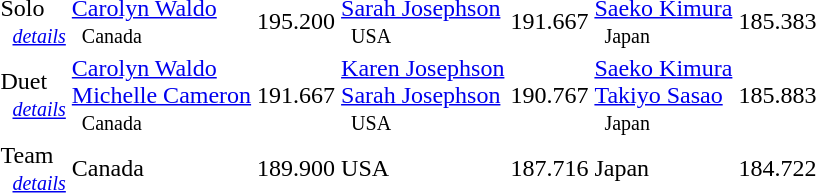<table>
<tr>
<td>Solo<br>   <small><em><a href='#'>details</a></em></small></td>
<td><a href='#'>Carolyn Waldo</a> <small><br>   Canada </small></td>
<td>195.200</td>
<td><a href='#'>Sarah Josephson</a> <small><br>   USA </small></td>
<td>191.667</td>
<td><a href='#'>Saeko Kimura</a> <small><br>   Japan </small></td>
<td>185.383</td>
</tr>
<tr>
<td>Duet<br>   <small><em><a href='#'>details</a></em></small></td>
<td><a href='#'>Carolyn Waldo</a> <br> <a href='#'>Michelle Cameron</a> <small><br>   Canada </small></td>
<td>191.667</td>
<td><a href='#'>Karen Josephson</a> <br> <a href='#'>Sarah Josephson</a> <small><br>   USA </small></td>
<td>190.767</td>
<td><a href='#'>Saeko Kimura</a> <br> <a href='#'>Takiyo Sasao</a> <small><br>   Japan </small></td>
<td>185.883</td>
</tr>
<tr>
<td>Team<br>   <small><em><a href='#'>details</a></em></small></td>
<td> Canada</td>
<td>189.900</td>
<td> USA</td>
<td>187.716</td>
<td> Japan</td>
<td>184.722</td>
</tr>
<tr>
</tr>
</table>
